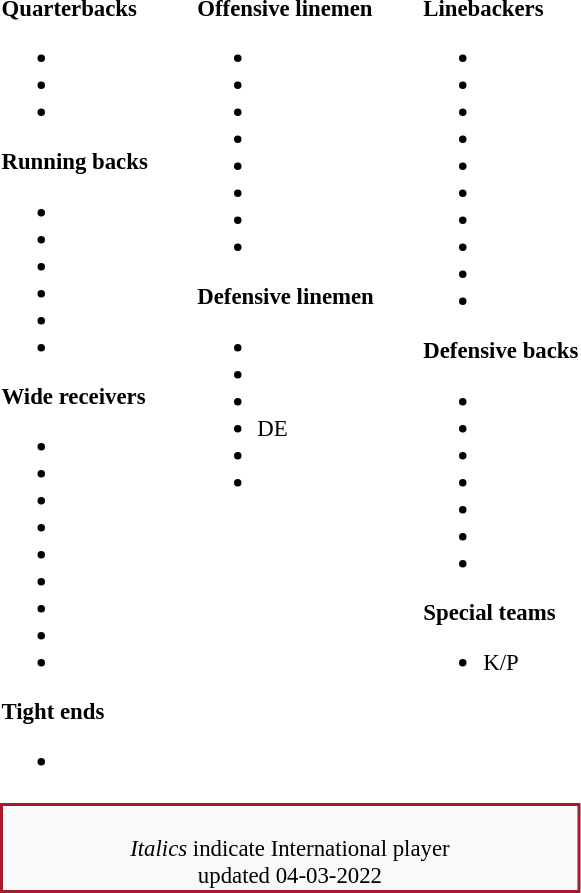<table class="toccolours" style="text-align: left;">
<tr>
<td style="font-size: 95%;vertical-align:top;"><strong>Quarterbacks</strong><br><ul><li></li><li></li><li></li></ul><strong>Running backs</strong><ul><li></li><li></li><li></li><li></li><li></li><li></li></ul><strong>Wide receivers</strong><ul><li></li><li></li><li></li><li></li><li></li><li></li><li></li><li></li><li></li></ul><strong>Tight ends</strong><ul><li></li></ul></td>
<td style="width: 25px;"></td>
<td style="font-size: 95%;vertical-align:top;"><strong>Offensive linemen</strong><br><ul><li></li><li></li><li></li><li></li><li></li><li></li><li></li><li></li></ul><strong>Defensive linemen</strong><ul><li></li><li></li><li></li><li> DE</li><li></li><li></li></ul></td>
<td style="width: 25px;"></td>
<td style="font-size: 95%;vertical-align:top;"><strong>Linebackers </strong><br><ul><li></li><li></li><li></li><li></li><li></li><li></li><li></li><li></li><li></li><li></li></ul><strong>Defensive backs</strong><ul><li></li><li></li><li></li><li></li><li></li><li></li><li></li></ul><strong>Special teams</strong><ul><li> K/P</li></ul></td>
</tr>
<tr>
<td style="text-align:center;font-size: 95%;background:#F9F9F9;border:2px solid #A6192E" colspan="10"><br><em>Italics</em> indicate International player<br><span></span> updated 04-03-2022</td>
</tr>
<tr>
</tr>
</table>
